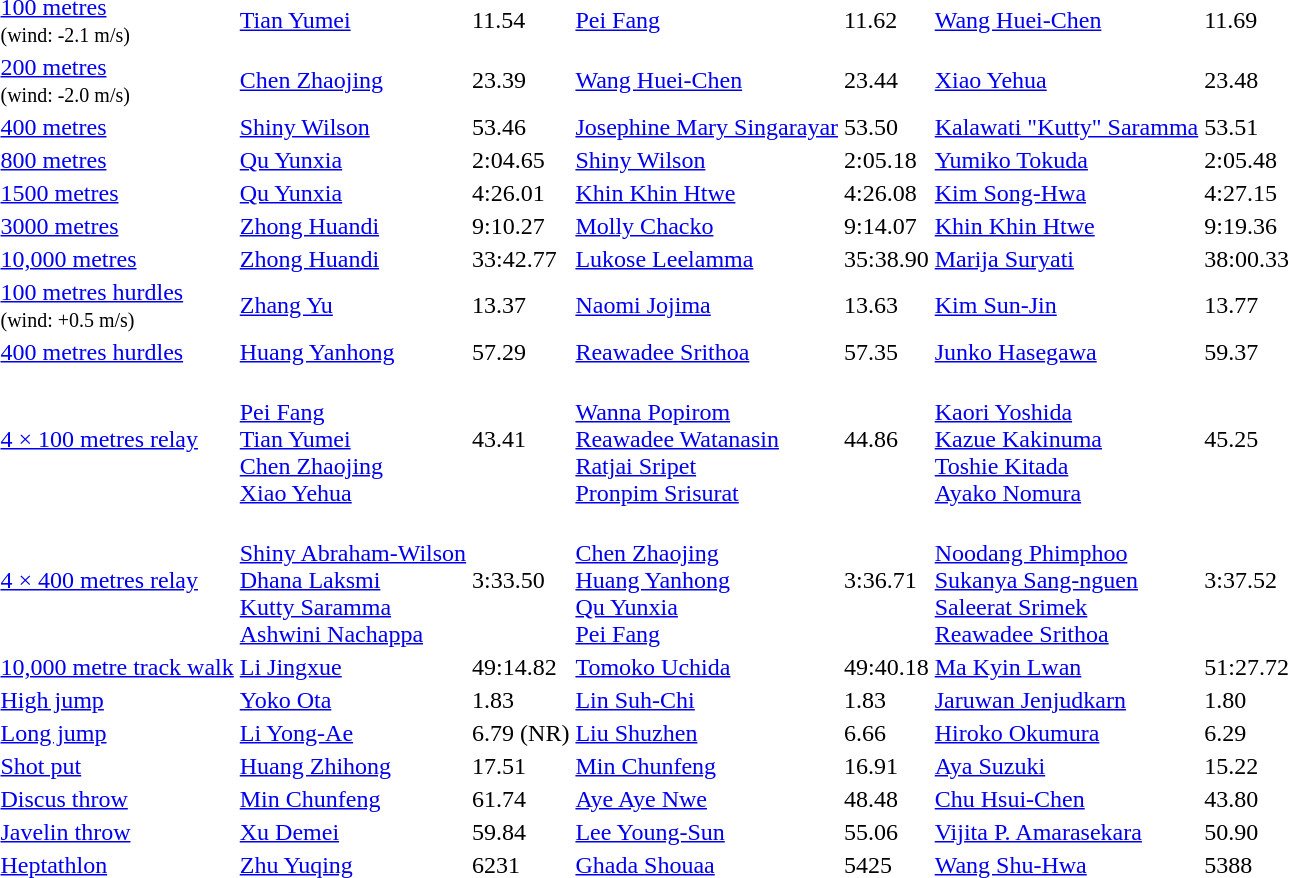<table>
<tr>
<td><a href='#'>100 metres</a><br><small>(wind: -2.1 m/s)</small></td>
<td><a href='#'>Tian Yumei</a><br> </td>
<td>11.54</td>
<td><a href='#'>Pei Fang</a><br> </td>
<td>11.62</td>
<td><a href='#'>Wang Huei-Chen</a><br> </td>
<td>11.69</td>
</tr>
<tr>
<td><a href='#'>200 metres</a><br><small>(wind: -2.0 m/s)</small></td>
<td><a href='#'>Chen Zhaojing</a><br> </td>
<td>23.39</td>
<td><a href='#'>Wang Huei-Chen</a><br> </td>
<td>23.44</td>
<td><a href='#'>Xiao Yehua</a><br> </td>
<td>23.48</td>
</tr>
<tr>
<td><a href='#'>400 metres</a></td>
<td><a href='#'>Shiny Wilson</a><br> </td>
<td>53.46</td>
<td><a href='#'>Josephine Mary Singarayar</a><br> </td>
<td>53.50</td>
<td><a href='#'>Kalawati "Kutty" Saramma</a><br> </td>
<td>53.51</td>
</tr>
<tr>
<td><a href='#'>800 metres</a></td>
<td><a href='#'>Qu Yunxia</a><br> </td>
<td>2:04.65</td>
<td><a href='#'>Shiny Wilson</a><br> </td>
<td>2:05.18</td>
<td><a href='#'>Yumiko Tokuda</a><br> </td>
<td>2:05.48</td>
</tr>
<tr>
<td><a href='#'>1500 metres</a></td>
<td><a href='#'>Qu Yunxia</a><br> </td>
<td>4:26.01</td>
<td><a href='#'>Khin Khin Htwe</a><br> </td>
<td>4:26.08</td>
<td><a href='#'>Kim Song-Hwa</a><br> </td>
<td>4:27.15</td>
</tr>
<tr>
<td><a href='#'>3000 metres</a></td>
<td><a href='#'>Zhong Huandi</a><br> </td>
<td>9:10.27</td>
<td><a href='#'>Molly Chacko</a><br> </td>
<td>9:14.07</td>
<td><a href='#'>Khin Khin Htwe</a><br> </td>
<td>9:19.36</td>
</tr>
<tr>
<td><a href='#'>10,000 metres</a></td>
<td><a href='#'>Zhong Huandi</a><br> </td>
<td>33:42.77</td>
<td><a href='#'>Lukose Leelamma</a><br> </td>
<td>35:38.90</td>
<td><a href='#'>Marija Suryati</a><br> </td>
<td>38:00.33</td>
</tr>
<tr>
<td><a href='#'>100 metres hurdles</a><br><small>(wind: +0.5 m/s)</small></td>
<td><a href='#'>Zhang Yu</a><br> </td>
<td>13.37</td>
<td><a href='#'>Naomi Jojima</a><br> </td>
<td>13.63</td>
<td><a href='#'>Kim Sun-Jin</a><br> </td>
<td>13.77</td>
</tr>
<tr>
<td><a href='#'>400 metres hurdles</a></td>
<td><a href='#'>Huang Yanhong</a><br> </td>
<td>57.29</td>
<td><a href='#'>Reawadee Srithoa</a><br> </td>
<td>57.35</td>
<td><a href='#'>Junko Hasegawa</a><br> </td>
<td>59.37</td>
</tr>
<tr>
<td><a href='#'>4 × 100 metres relay</a></td>
<td><br><a href='#'>Pei Fang</a><br><a href='#'>Tian Yumei</a><br><a href='#'>Chen Zhaojing</a><br><a href='#'>Xiao Yehua</a></td>
<td>43.41 </td>
<td><br><a href='#'>Wanna Popirom</a><br><a href='#'>Reawadee Watanasin</a><br><a href='#'>Ratjai Sripet</a><br><a href='#'>Pronpim Srisurat</a></td>
<td>44.86</td>
<td><br><a href='#'>Kaori Yoshida</a><br><a href='#'>Kazue Kakinuma</a><br><a href='#'>Toshie Kitada</a><br><a href='#'>Ayako Nomura</a></td>
<td>45.25</td>
</tr>
<tr>
<td><a href='#'>4 × 400 metres relay</a></td>
<td><br><a href='#'>Shiny Abraham-Wilson</a><br><a href='#'>Dhana Laksmi</a><br><a href='#'>Kutty Saramma</a><br><a href='#'>Ashwini Nachappa</a></td>
<td>3:33.50</td>
<td><br><a href='#'>Chen Zhaojing</a><br><a href='#'>Huang Yanhong</a><br><a href='#'>Qu Yunxia</a><br><a href='#'>Pei Fang</a></td>
<td>3:36.71</td>
<td><br><a href='#'>Noodang Phimphoo</a><br><a href='#'>Sukanya Sang-nguen</a><br><a href='#'>Saleerat Srimek</a><br><a href='#'>Reawadee Srithoa</a></td>
<td>3:37.52</td>
</tr>
<tr>
<td><a href='#'>10,000 metre track walk</a></td>
<td><a href='#'>Li Jingxue</a><br> </td>
<td>49:14.82</td>
<td><a href='#'>Tomoko Uchida</a><br> </td>
<td>49:40.18</td>
<td><a href='#'>Ma Kyin Lwan</a><br> </td>
<td>51:27.72</td>
</tr>
<tr>
<td><a href='#'>High jump</a></td>
<td><a href='#'>Yoko Ota</a><br> </td>
<td>1.83</td>
<td><a href='#'>Lin Suh-Chi</a><br> </td>
<td>1.83</td>
<td><a href='#'>Jaruwan Jenjudkarn</a><br> </td>
<td>1.80</td>
</tr>
<tr>
<td><a href='#'>Long jump</a></td>
<td><a href='#'>Li Yong-Ae</a><br> </td>
<td>6.79 (NR)</td>
<td><a href='#'>Liu Shuzhen</a><br> </td>
<td>6.66</td>
<td><a href='#'>Hiroko Okumura</a><br> </td>
<td>6.29</td>
</tr>
<tr>
<td><a href='#'>Shot put</a></td>
<td><a href='#'>Huang Zhihong</a><br> </td>
<td>17.51</td>
<td><a href='#'>Min Chunfeng</a><br> </td>
<td>16.91</td>
<td><a href='#'>Aya Suzuki</a><br> </td>
<td>15.22</td>
</tr>
<tr>
<td><a href='#'>Discus throw</a></td>
<td><a href='#'>Min Chunfeng</a><br> </td>
<td>61.74</td>
<td><a href='#'>Aye Aye Nwe</a><br> </td>
<td>48.48</td>
<td><a href='#'>Chu Hsui-Chen</a><br> </td>
<td>43.80</td>
</tr>
<tr>
<td><a href='#'>Javelin throw</a></td>
<td><a href='#'>Xu Demei</a><br> </td>
<td>59.84</td>
<td><a href='#'>Lee Young-Sun</a><br> </td>
<td>55.06</td>
<td><a href='#'>Vijita P. Amarasekara</a><br> </td>
<td>50.90</td>
</tr>
<tr>
<td><a href='#'>Heptathlon</a></td>
<td><a href='#'>Zhu Yuqing</a><br> </td>
<td>6231</td>
<td><a href='#'>Ghada Shouaa</a><br> </td>
<td>5425</td>
<td><a href='#'>Wang Shu-Hwa</a><br> </td>
<td>5388</td>
</tr>
</table>
